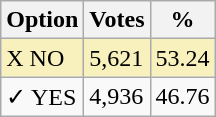<table class="wikitable">
<tr>
<th>Option</th>
<th>Votes</th>
<th>%</th>
</tr>
<tr>
<td style=background:#f8f1bd>X NO</td>
<td style=background:#f8f1bd>5,621</td>
<td style=background:#f8f1bd>53.24</td>
</tr>
<tr>
<td>✓ YES</td>
<td>4,936</td>
<td>46.76</td>
</tr>
</table>
